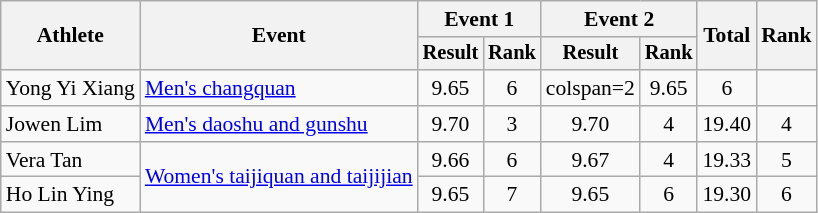<table class=wikitable style=font-size:90%;text-align:center>
<tr>
<th rowspan="2">Athlete</th>
<th rowspan="2">Event</th>
<th colspan="2">Event 1</th>
<th colspan="2">Event 2</th>
<th rowspan="2">Total</th>
<th rowspan="2">Rank</th>
</tr>
<tr style="font-size:95%">
<th>Result</th>
<th>Rank</th>
<th>Result</th>
<th>Rank</th>
</tr>
<tr>
<td align=left>Yong Yi Xiang</td>
<td align=left><a href='#'>Men's changquan</a></td>
<td>9.65</td>
<td>6</td>
<td>colspan=2 </td>
<td>9.65</td>
<td>6</td>
</tr>
<tr>
<td align=left>Jowen Lim</td>
<td align=left><a href='#'>Men's daoshu and gunshu</a></td>
<td>9.70</td>
<td>3</td>
<td>9.70</td>
<td>4</td>
<td>19.40</td>
<td>4</td>
</tr>
<tr>
<td align=left>Vera Tan</td>
<td align=left rowspan=2><a href='#'>Women's taijiquan and taijijian</a></td>
<td>9.66</td>
<td>6</td>
<td>9.67</td>
<td>4</td>
<td>19.33</td>
<td>5</td>
</tr>
<tr>
<td align=left>Ho Lin Ying</td>
<td>9.65</td>
<td>7</td>
<td>9.65</td>
<td>6</td>
<td>19.30</td>
<td>6</td>
</tr>
</table>
